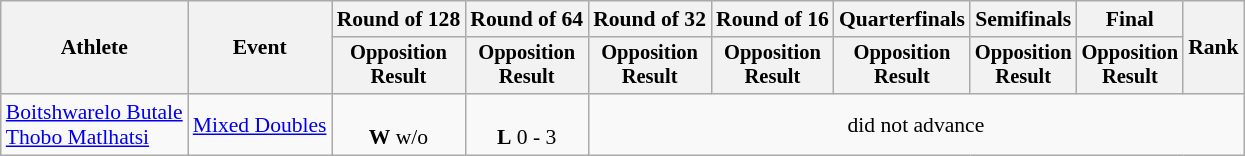<table class="wikitable" style="font-size:90%">
<tr>
<th rowspan=2>Athlete</th>
<th rowspan=2>Event</th>
<th>Round of 128</th>
<th>Round of 64</th>
<th>Round of 32</th>
<th>Round of 16</th>
<th>Quarterfinals</th>
<th>Semifinals</th>
<th>Final</th>
<th rowspan=2>Rank</th>
</tr>
<tr style="font-size:95%">
<th>Opposition<br>Result</th>
<th>Opposition<br>Result</th>
<th>Opposition<br>Result</th>
<th>Opposition<br>Result</th>
<th>Opposition<br>Result</th>
<th>Opposition<br>Result</th>
<th>Opposition<br>Result</th>
</tr>
<tr align=center>
<td align=left><a href='#'>Boitshwarelo Butale</a><br><a href='#'>Thobo Matlhatsi</a></td>
<td align=left><a href='#'>Mixed Doubles</a></td>
<td><br><strong>W</strong> w/o</td>
<td><br><strong>L</strong> 0 - 3</td>
<td colspan=6>did not advance</td>
</tr>
</table>
